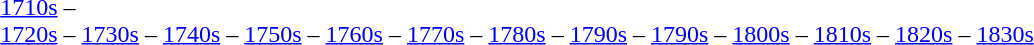<table class="toccolours" align="center">
<tr>
<td><a href='#'>1710s</a> –<br><a href='#'>1720s</a> – 
<a href='#'>1730s</a> – 
<a href='#'>1740s</a> – 
<a href='#'>1750s</a> –
<a href='#'>1760s</a> – 
<a href='#'>1770s</a> – 
<a href='#'>1780s</a> – 
<a href='#'>1790s</a> –  
<a href='#'>1790s</a> –
<a href='#'>1800s</a> – 
<a href='#'>1810s</a> – 
<a href='#'>1820s</a> – 
<a href='#'>1830s</a></td>
</tr>
</table>
